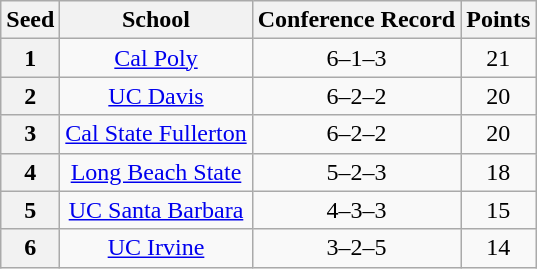<table class="wikitable" style="text-align:center">
<tr>
<th>Seed</th>
<th>School</th>
<th>Conference Record</th>
<th>Points</th>
</tr>
<tr>
<th>1</th>
<td><a href='#'>Cal Poly</a></td>
<td>6–1–3</td>
<td>21</td>
</tr>
<tr>
<th>2</th>
<td><a href='#'>UC Davis</a></td>
<td>6–2–2</td>
<td>20</td>
</tr>
<tr>
<th>3</th>
<td><a href='#'>Cal State Fullerton</a></td>
<td>6–2–2</td>
<td>20</td>
</tr>
<tr>
<th>4</th>
<td><a href='#'>Long Beach State</a></td>
<td>5–2–3</td>
<td>18</td>
</tr>
<tr>
<th>5</th>
<td><a href='#'>UC Santa Barbara</a></td>
<td>4–3–3</td>
<td>15</td>
</tr>
<tr>
<th>6</th>
<td><a href='#'>UC Irvine</a></td>
<td>3–2–5</td>
<td>14</td>
</tr>
</table>
